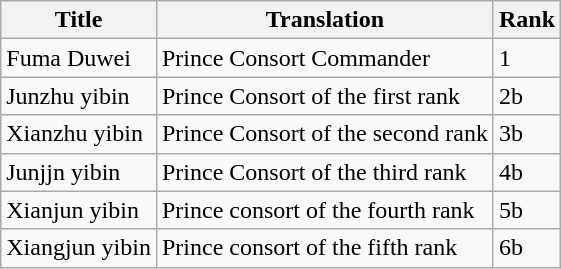<table class="wikitable">
<tr>
<th>Title</th>
<th>Translation</th>
<th>Rank</th>
</tr>
<tr>
<td>Fuma Duwei</td>
<td>Prince Consort Commander</td>
<td>1</td>
</tr>
<tr>
<td>Junzhu yibin</td>
<td>Prince Consort of the first rank</td>
<td>2b</td>
</tr>
<tr>
<td>Xianzhu yibin</td>
<td>Prince Consort of the second rank</td>
<td>3b</td>
</tr>
<tr>
<td>Junjjn yibin</td>
<td>Prince Consort of the third rank</td>
<td>4b</td>
</tr>
<tr>
<td>Xianjun yibin</td>
<td>Prince consort of the fourth rank</td>
<td>5b</td>
</tr>
<tr>
<td>Xiangjun yibin</td>
<td>Prince consort of the fifth rank</td>
<td>6b</td>
</tr>
</table>
